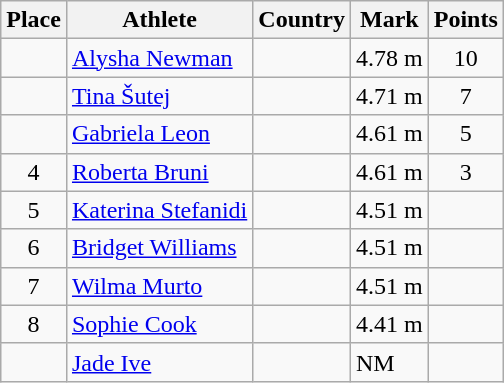<table class="wikitable">
<tr>
<th>Place</th>
<th>Athlete</th>
<th>Country</th>
<th>Mark</th>
<th>Points</th>
</tr>
<tr>
<td align=center></td>
<td><a href='#'>Alysha Newman</a></td>
<td></td>
<td>4.78 m</td>
<td align=center>10</td>
</tr>
<tr>
<td align=center></td>
<td><a href='#'>Tina Šutej</a></td>
<td></td>
<td>4.71 m</td>
<td align=center>7</td>
</tr>
<tr>
<td align=center></td>
<td><a href='#'>Gabriela Leon</a></td>
<td></td>
<td>4.61 m</td>
<td align=center>5</td>
</tr>
<tr>
<td align=center>4</td>
<td><a href='#'>Roberta Bruni</a></td>
<td></td>
<td>4.61 m</td>
<td align=center>3</td>
</tr>
<tr>
<td align=center>5</td>
<td><a href='#'>Katerina Stefanidi</a></td>
<td></td>
<td>4.51 m</td>
<td align=center></td>
</tr>
<tr>
<td align=center>6</td>
<td><a href='#'>Bridget Williams</a></td>
<td></td>
<td>4.51 m</td>
<td align=center></td>
</tr>
<tr>
<td align=center>7</td>
<td><a href='#'>Wilma Murto</a></td>
<td></td>
<td>4.51 m</td>
<td align=center></td>
</tr>
<tr>
<td align=center>8</td>
<td><a href='#'>Sophie Cook</a></td>
<td></td>
<td>4.41 m</td>
<td align=center></td>
</tr>
<tr>
<td align=center></td>
<td><a href='#'>Jade Ive</a></td>
<td></td>
<td>NM</td>
<td align=center></td>
</tr>
</table>
